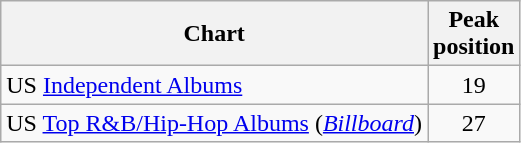<table class="wikitable">
<tr>
<th>Chart</th>
<th>Peak<br>position</th>
</tr>
<tr>
<td>US <a href='#'>Independent Albums</a></td>
<td align="center">19</td>
</tr>
<tr>
<td>US <a href='#'>Top R&B/Hip-Hop Albums</a> (<em><a href='#'>Billboard</a></em>) </td>
<td align="center">27</td>
</tr>
</table>
